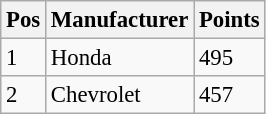<table class="wikitable" style="font-size: 95%">
<tr>
<th>Pos</th>
<th>Manufacturer</th>
<th>Points</th>
</tr>
<tr>
<td>1</td>
<td>Honda</td>
<td>495</td>
</tr>
<tr>
<td>2</td>
<td>Chevrolet</td>
<td>457</td>
</tr>
</table>
